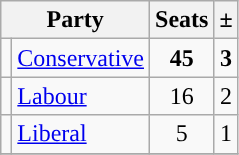<table class="sortable wikitable">
<tr>
<th colspan="2">Party</th>
<th>Seats</th>
<th>±</th>
</tr>
<tr>
<td style="background-color: "></td>
<td><a href='#'>Conservative</a></td>
<td align="center"><strong>45</strong></td>
<td align="center"><strong>3</strong></td>
</tr>
<tr>
<td style="background-color: "></td>
<td><a href='#'>Labour</a></td>
<td align="center">16</td>
<td align="center">2</td>
</tr>
<tr>
<td style="background-color: "></td>
<td><a href='#'>Liberal</a></td>
<td align="center">5</td>
<td align="center">1</td>
</tr>
<tr>
</tr>
</table>
